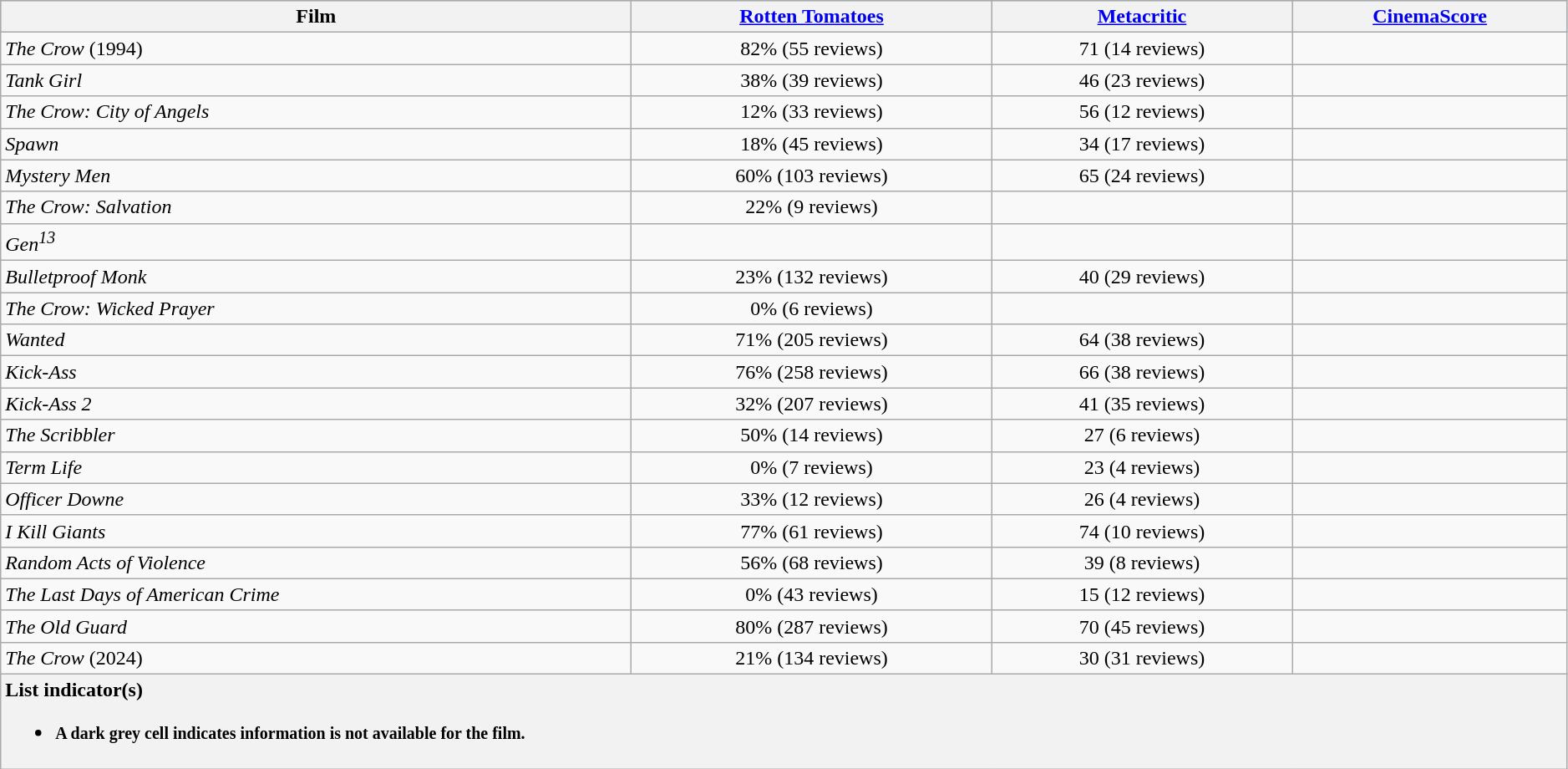<table class="wikitable sortable"  style="width:99%; text-align:center;">
<tr style="background:#b0c4de;">
<th>Film</th>
<th><a href='#'>Rotten Tomatoes</a></th>
<th><a href='#'>Metacritic</a></th>
<th><a href='#'>CinemaScore</a></th>
</tr>
<tr>
<td style="text-align: left;"><em>The Crow</em> (1994)</td>
<td>82% (55 reviews)</td>
<td>71 (14 reviews)</td>
<td></td>
</tr>
<tr>
<td style="text-align: left;"><em>Tank Girl</em></td>
<td>38% (39 reviews)</td>
<td>46 (23 reviews)</td>
<td></td>
</tr>
<tr>
<td style="text-align: left;"><em>The Crow: City of Angels</em></td>
<td>12% (33 reviews)</td>
<td>56 (12 reviews)</td>
<td></td>
</tr>
<tr>
<td style="text-align: left;"><em>Spawn</em></td>
<td>18% (45 reviews)</td>
<td>34 (17 reviews)</td>
<td></td>
</tr>
<tr>
<td style="text-align: left;"><em>Mystery Men</em></td>
<td>60% (103 reviews)</td>
<td>65 (24 reviews)</td>
<td></td>
</tr>
<tr>
<td style="text-align: left;"><em>The Crow: Salvation</em></td>
<td>22% (9 reviews)</td>
<td></td>
<td></td>
</tr>
<tr>
<td style="text-align: left;"><em>Gen<sup>13</sup></em></td>
<td></td>
<td></td>
<td></td>
</tr>
<tr>
<td style="text-align: left;"><em>Bulletproof Monk</em></td>
<td>23% (132 reviews)</td>
<td>40 (29 reviews)</td>
<td></td>
</tr>
<tr>
<td style="text-align: left;"><em>The Crow: Wicked Prayer</em></td>
<td>0% (6 reviews)</td>
<td></td>
<td></td>
</tr>
<tr>
<td style="text-align: left;"><em>Wanted</em></td>
<td>71% (205 reviews)</td>
<td>64 (38 reviews)</td>
<td></td>
</tr>
<tr>
<td style="text-align: left;"><em>Kick-Ass</em></td>
<td>76% (258 reviews)</td>
<td>66 (38 reviews)</td>
<td></td>
</tr>
<tr>
<td style="text-align: left;"><em>Kick-Ass 2</em></td>
<td>32% (207 reviews)</td>
<td>41 (35 reviews)</td>
<td></td>
</tr>
<tr>
<td style="text-align: left;"><em>The Scribbler</em></td>
<td>50% (14 reviews)</td>
<td>27 (6 reviews)</td>
<td></td>
</tr>
<tr>
<td style="text-align: left;"><em>Term Life</em></td>
<td>0% (7 reviews)</td>
<td>23 (4 reviews)</td>
<td></td>
</tr>
<tr>
<td style="text-align: left;"><em>Officer Downe</em></td>
<td>33% (12 reviews)</td>
<td>26 (4 reviews)</td>
<td></td>
</tr>
<tr>
<td style="text-align: left;"><em>I Kill Giants</em></td>
<td>77% (61 reviews)</td>
<td>74 (10 reviews)</td>
<td></td>
</tr>
<tr>
<td style="text-align: left;"><em>Random Acts of Violence</em></td>
<td>56% (68 reviews)</td>
<td>39 (8 reviews)</td>
<td></td>
</tr>
<tr>
<td style="text-align: left;"><em>The Last Days of American Crime</em></td>
<td>0% (43 reviews)</td>
<td>15 (12 reviews)</td>
<td></td>
</tr>
<tr>
<td style="text-align: left;"><em>The Old Guard</em></td>
<td>80% (287 reviews)</td>
<td>70 (45 reviews)</td>
<td></td>
</tr>
<tr>
<td style="text-align: left;"><em>The Crow</em> (2024)</td>
<td>21% (134 reviews)</td>
<td>30 (31 reviews)</td>
<td></td>
</tr>
<tr>
<th colspan="4" style="text-align: left;"><strong>List indicator(s)</strong><br><ul><li><small>A dark grey cell indicates information is not available for the film.</small></li></ul></th>
</tr>
</table>
